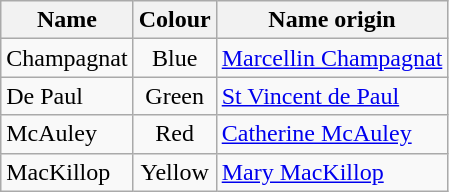<table class="wikitable">
<tr>
<th>Name</th>
<th>Colour</th>
<th>Name origin</th>
</tr>
<tr>
<td>Champagnat</td>
<td align=center>Blue<br></td>
<td><a href='#'>Marcellin Champagnat</a></td>
</tr>
<tr>
<td>De Paul</td>
<td align=center>Green<br></td>
<td><a href='#'>St Vincent de Paul</a></td>
</tr>
<tr>
<td>McAuley</td>
<td align=center>Red<br></td>
<td><a href='#'>Catherine McAuley</a></td>
</tr>
<tr>
<td>MacKillop</td>
<td align=center>Yellow<br></td>
<td><a href='#'>Mary MacKillop</a></td>
</tr>
</table>
